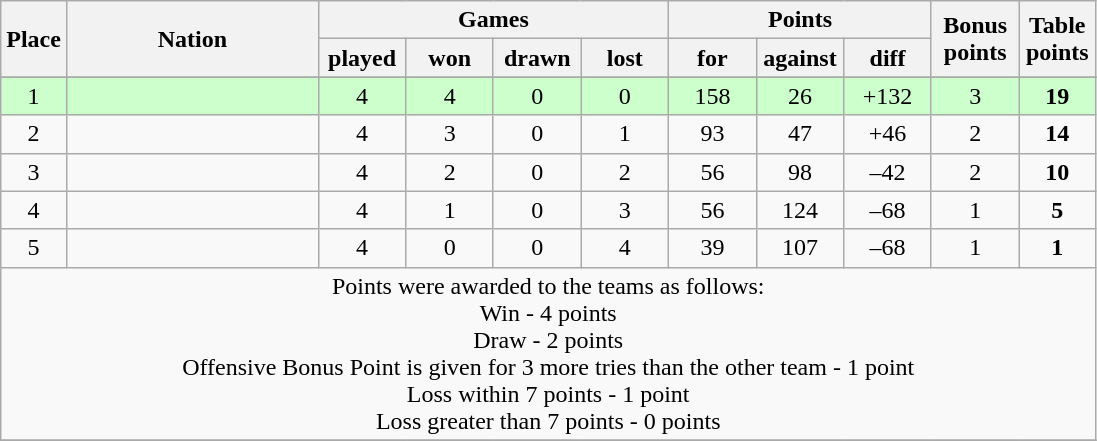<table class="wikitable">
<tr>
<th rowspan=2 width="6%">Place</th>
<th rowspan=2 width="23%">Nation</th>
<th colspan=4 width="40%">Games</th>
<th colspan=3 width="24%">Points</th>
<th rowspan=2 width="8%">Bonus<br>points</th>
<th rowspan=2 width="10%">Table<br>points</th>
</tr>
<tr>
<th width="8%">played</th>
<th width="8%">won</th>
<th width="8%">drawn</th>
<th width="8%">lost</th>
<th width="8%">for</th>
<th width="8%">against</th>
<th width="8%">diff</th>
</tr>
<tr>
</tr>
<tr align=center bgcolor=ccffcc>
<td>1</td>
<td align=left></td>
<td>4</td>
<td>4</td>
<td>0</td>
<td>0</td>
<td>158</td>
<td>26</td>
<td>+132</td>
<td>3</td>
<td><strong>19</strong></td>
</tr>
<tr align=center>
<td>2</td>
<td align=left></td>
<td>4</td>
<td>3</td>
<td>0</td>
<td>1</td>
<td>93</td>
<td>47</td>
<td>+46</td>
<td>2</td>
<td><strong>14</strong></td>
</tr>
<tr align=center>
<td>3</td>
<td align=left></td>
<td>4</td>
<td>2</td>
<td>0</td>
<td>2</td>
<td>56</td>
<td>98</td>
<td>–42</td>
<td>2</td>
<td><strong>10</strong></td>
</tr>
<tr align=center>
<td>4</td>
<td align=left></td>
<td>4</td>
<td>1</td>
<td>0</td>
<td>3</td>
<td>56</td>
<td>124</td>
<td>–68</td>
<td>1</td>
<td><strong>5</strong></td>
</tr>
<tr align=center>
<td>5</td>
<td align=left></td>
<td>4</td>
<td>0</td>
<td>0</td>
<td>4</td>
<td>39</td>
<td>107</td>
<td>–68</td>
<td>1</td>
<td><strong>1</strong></td>
</tr>
<tr>
<td colspan="100%" style="text-align:center;">Points were awarded to the teams as follows:<br>Win - 4 points<br>Draw - 2 points<br> Offensive Bonus Point is given for 3 more tries than the other team - 1 point<br> Loss within 7 points - 1 point<br>Loss greater than 7 points - 0 points</td>
</tr>
<tr>
</tr>
</table>
